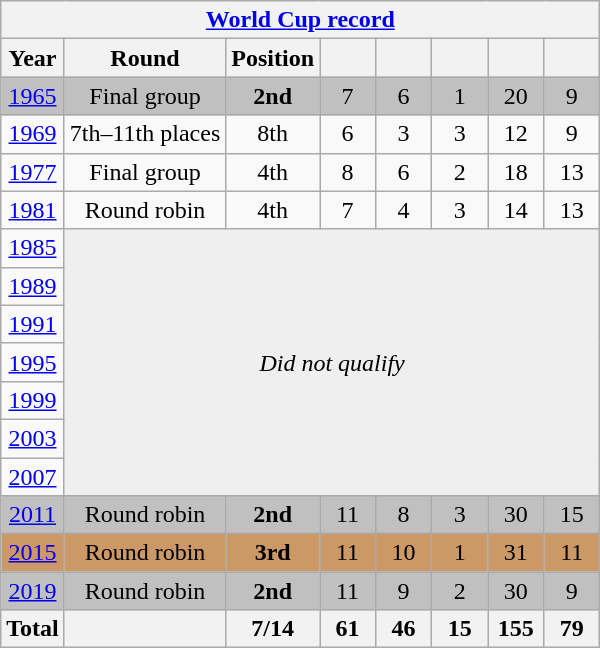<table class="wikitable collapsible collapsed" style="text-align: center;">
<tr>
<th colspan=8><a href='#'>World Cup record</a></th>
</tr>
<tr>
<th>Year</th>
<th>Round</th>
<th>Position</th>
<th width=30></th>
<th width=30></th>
<th width=30></th>
<th width=30></th>
<th width=30></th>
</tr>
<tr bgcolor=silver>
<td> <a href='#'>1965</a></td>
<td>Final group</td>
<td><strong>2nd</strong></td>
<td>7</td>
<td>6</td>
<td>1</td>
<td>20</td>
<td>9</td>
</tr>
<tr>
<td> <a href='#'>1969</a></td>
<td>7th–11th places</td>
<td>8th</td>
<td>6</td>
<td>3</td>
<td>3</td>
<td>12</td>
<td>9</td>
</tr>
<tr>
<td> <a href='#'>1977</a></td>
<td>Final group</td>
<td>4th</td>
<td>8</td>
<td>6</td>
<td>2</td>
<td>18</td>
<td>13</td>
</tr>
<tr>
<td> <a href='#'>1981</a></td>
<td>Round robin</td>
<td>4th</td>
<td>7</td>
<td>4</td>
<td>3</td>
<td>14</td>
<td>13</td>
</tr>
<tr>
<td> <a href='#'>1985</a></td>
<td colspan=7 rowspan=7 bgcolor=#EFEFEF><em>Did not qualify</em></td>
</tr>
<tr>
<td> <a href='#'>1989</a></td>
</tr>
<tr>
<td> <a href='#'>1991</a></td>
</tr>
<tr>
<td> <a href='#'>1995</a></td>
</tr>
<tr>
<td> <a href='#'>1999</a></td>
</tr>
<tr>
<td> <a href='#'>2003</a></td>
</tr>
<tr>
<td> <a href='#'>2007</a></td>
</tr>
<tr bgcolor=silver>
<td> <a href='#'>2011</a></td>
<td>Round robin</td>
<td><strong>2nd</strong></td>
<td>11</td>
<td>8</td>
<td>3</td>
<td>30</td>
<td>15</td>
</tr>
<tr bgcolor=#CC9966>
<td> <a href='#'>2015</a></td>
<td>Round robin</td>
<td><strong>3rd</strong></td>
<td>11</td>
<td>10</td>
<td>1</td>
<td>31</td>
<td>11</td>
</tr>
<tr bgcolor=silver>
<td> <a href='#'>2019</a></td>
<td>Round robin</td>
<td><strong>2nd</strong></td>
<td>11</td>
<td>9</td>
<td>2</td>
<td>30</td>
<td>9</td>
</tr>
<tr>
<th>Total</th>
<th></th>
<th>7/14</th>
<th>61</th>
<th>46</th>
<th>15</th>
<th>155</th>
<th>79</th>
</tr>
</table>
